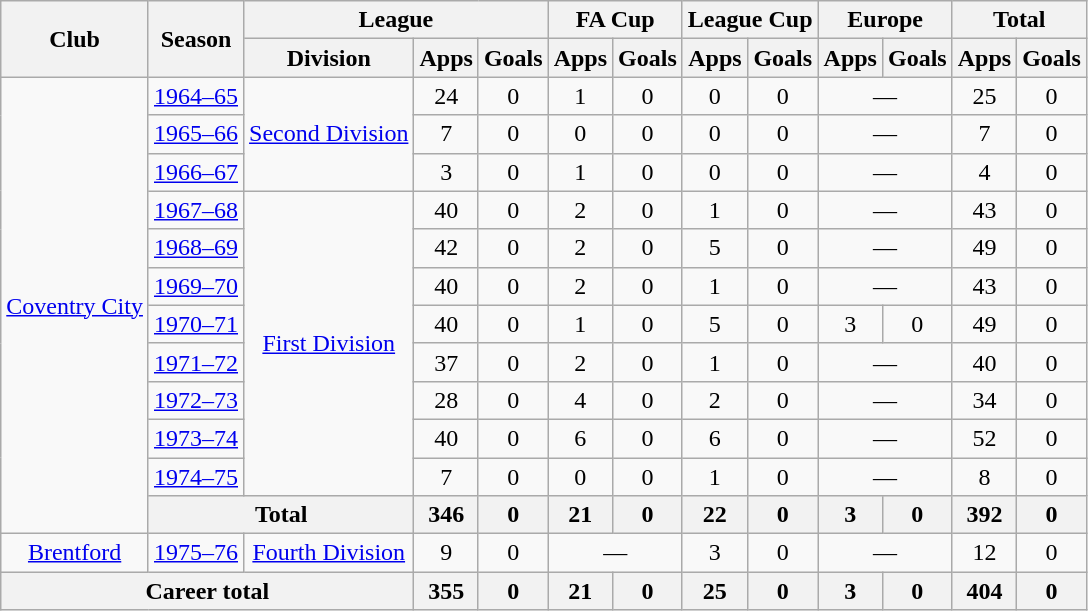<table class="wikitable" style="text-align: center;">
<tr>
<th rowspan="2">Club</th>
<th rowspan="2">Season</th>
<th colspan="3">League</th>
<th colspan="2">FA Cup</th>
<th colspan="2">League Cup</th>
<th colspan="2">Europe</th>
<th colspan="2">Total</th>
</tr>
<tr>
<th>Division</th>
<th>Apps</th>
<th>Goals</th>
<th>Apps</th>
<th>Goals</th>
<th>Apps</th>
<th>Goals</th>
<th>Apps</th>
<th>Goals</th>
<th>Apps</th>
<th>Goals</th>
</tr>
<tr>
<td rowspan="12"><a href='#'>Coventry City</a></td>
<td><a href='#'>1964–65</a></td>
<td rowspan="3"><a href='#'>Second Division</a></td>
<td>24</td>
<td>0</td>
<td>1</td>
<td>0</td>
<td>0</td>
<td>0</td>
<td colspan="2">—</td>
<td>25</td>
<td>0</td>
</tr>
<tr>
<td><a href='#'>1965–66</a></td>
<td>7</td>
<td>0</td>
<td>0</td>
<td>0</td>
<td>0</td>
<td>0</td>
<td colspan="2">—</td>
<td>7</td>
<td>0</td>
</tr>
<tr>
<td><a href='#'>1966–67</a></td>
<td>3</td>
<td>0</td>
<td>1</td>
<td>0</td>
<td>0</td>
<td>0</td>
<td colspan="2">—</td>
<td>4</td>
<td>0</td>
</tr>
<tr>
<td><a href='#'>1967–68</a></td>
<td rowspan="8"><a href='#'>First Division</a></td>
<td>40</td>
<td>0</td>
<td>2</td>
<td>0</td>
<td>1</td>
<td>0</td>
<td colspan="2">—</td>
<td>43</td>
<td>0</td>
</tr>
<tr>
<td><a href='#'>1968–69</a></td>
<td>42</td>
<td>0</td>
<td>2</td>
<td>0</td>
<td>5</td>
<td>0</td>
<td colspan="2">—</td>
<td>49</td>
<td>0</td>
</tr>
<tr>
<td><a href='#'>1969–70</a></td>
<td>40</td>
<td>0</td>
<td>2</td>
<td>0</td>
<td>1</td>
<td>0</td>
<td colspan="2">—</td>
<td>43</td>
<td>0</td>
</tr>
<tr>
<td><a href='#'>1970–71</a></td>
<td>40</td>
<td>0</td>
<td>1</td>
<td>0</td>
<td>5</td>
<td>0</td>
<td>3</td>
<td>0</td>
<td>49</td>
<td>0</td>
</tr>
<tr>
<td><a href='#'>1971–72</a></td>
<td>37</td>
<td>0</td>
<td>2</td>
<td>0</td>
<td>1</td>
<td>0</td>
<td colspan="2">—</td>
<td>40</td>
<td>0</td>
</tr>
<tr>
<td><a href='#'>1972–73</a></td>
<td>28</td>
<td>0</td>
<td>4</td>
<td>0</td>
<td>2</td>
<td>0</td>
<td colspan="2">—</td>
<td>34</td>
<td>0</td>
</tr>
<tr>
<td><a href='#'>1973–74</a></td>
<td>40</td>
<td>0</td>
<td>6</td>
<td>0</td>
<td>6</td>
<td>0</td>
<td colspan="2">—</td>
<td>52</td>
<td>0</td>
</tr>
<tr>
<td><a href='#'>1974–75</a></td>
<td>7</td>
<td>0</td>
<td>0</td>
<td>0</td>
<td>1</td>
<td>0</td>
<td colspan="2">—</td>
<td>8</td>
<td>0</td>
</tr>
<tr>
<th colspan="2">Total</th>
<th>346</th>
<th>0</th>
<th>21</th>
<th>0</th>
<th>22</th>
<th>0</th>
<th>3</th>
<th>0</th>
<th>392</th>
<th>0</th>
</tr>
<tr>
<td><a href='#'>Brentford</a></td>
<td><a href='#'>1975–76</a></td>
<td><a href='#'>Fourth Division</a></td>
<td>9</td>
<td>0</td>
<td colspan="2">—</td>
<td>3</td>
<td>0</td>
<td colspan="2">—</td>
<td>12</td>
<td>0</td>
</tr>
<tr>
<th colspan="3">Career total</th>
<th>355</th>
<th>0</th>
<th>21</th>
<th>0</th>
<th>25</th>
<th>0</th>
<th>3</th>
<th>0</th>
<th>404</th>
<th>0</th>
</tr>
</table>
